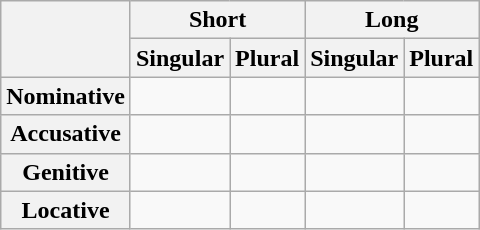<table class="wikitable">
<tr>
<th rowspan="2"></th>
<th colspan="2">Short</th>
<th colspan="2">Long</th>
</tr>
<tr>
<th>Singular</th>
<th>Plural</th>
<th>Singular</th>
<th>Plural</th>
</tr>
<tr>
<th>Nominative</th>
<td></td>
<td></td>
<td></td>
<td></td>
</tr>
<tr>
<th>Accusative</th>
<td></td>
<td></td>
<td></td>
<td></td>
</tr>
<tr>
<th>Genitive</th>
<td></td>
<td></td>
<td></td>
<td></td>
</tr>
<tr>
<th>Locative</th>
<td></td>
<td></td>
<td></td>
<td></td>
</tr>
</table>
